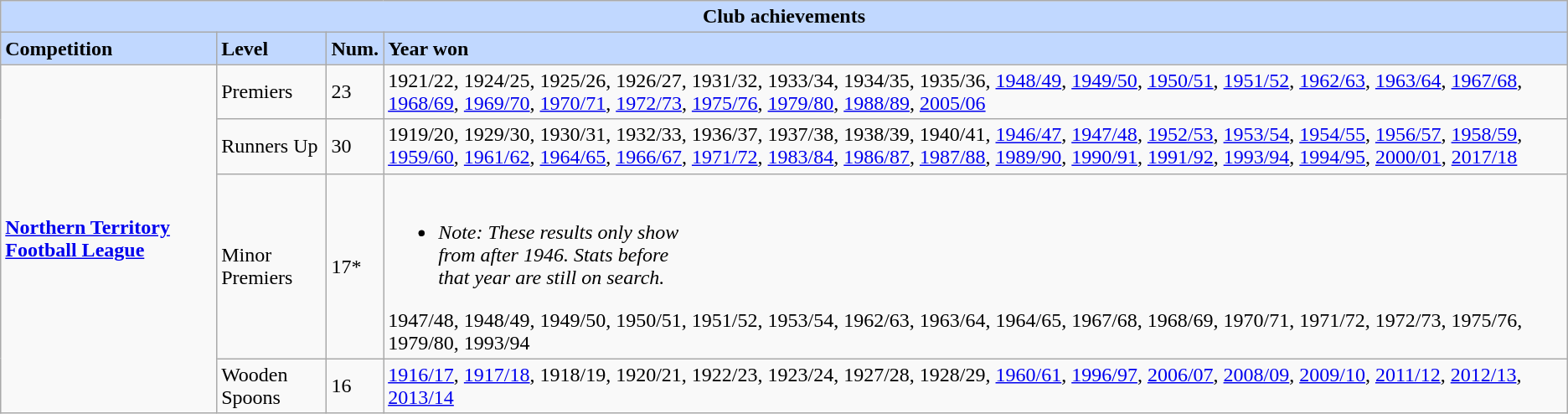<table class="wikitable">
<tr style="background:#C1D8FF;">
<td colspan="4" style="text-align:center;"><strong>Club achievements</strong></td>
</tr>
<tr style="background:#C1D8FF;">
<td><strong>Competition</strong></td>
<td><strong>Level</strong></td>
<td><strong>Num.</strong></td>
<td><strong>Year won</strong></td>
</tr>
<tr>
<td rowspan="4"><strong><a href='#'>Northern Territory Football League</a></strong></td>
<td>Premiers</td>
<td>23</td>
<td>1921/22, 1924/25, 1925/26, 1926/27, 1931/32, 1933/34, 1934/35, 1935/36, <a href='#'>1948/49</a>, <a href='#'>1949/50</a>, <a href='#'>1950/51</a>, <a href='#'>1951/52</a>, <a href='#'>1962/63</a>, <a href='#'>1963/64</a>, <a href='#'>1967/68</a>, <a href='#'>1968/69</a>, <a href='#'>1969/70</a>, <a href='#'>1970/71</a>, <a href='#'>1972/73</a>, <a href='#'>1975/76</a>, <a href='#'>1979/80</a>, <a href='#'>1988/89</a>, <a href='#'>2005/06</a></td>
</tr>
<tr>
<td>Runners Up</td>
<td>30</td>
<td>1919/20, 1929/30, 1930/31, 1932/33, 1936/37, 1937/38, 1938/39, 1940/41, <a href='#'>1946/47</a>, <a href='#'>1947/48</a>, <a href='#'>1952/53</a>, <a href='#'>1953/54</a>, <a href='#'>1954/55</a>, <a href='#'>1956/57</a>, <a href='#'>1958/59</a>, <a href='#'>1959/60</a>,  <a href='#'>1961/62</a>, <a href='#'>1964/65</a>, <a href='#'>1966/67</a>, <a href='#'>1971/72</a>, <a href='#'>1983/84</a>, <a href='#'>1986/87</a>, <a href='#'>1987/88</a>, <a href='#'>1989/90</a>, <a href='#'>1990/91</a>, <a href='#'>1991/92</a>, <a href='#'>1993/94</a>, <a href='#'>1994/95</a>, <a href='#'>2000/01</a>, <a href='#'>2017/18</a></td>
</tr>
<tr>
<td>Minor Premiers</td>
<td>17*</td>
<td><br><ul><li><em>Note: These results only show<br> from after 1946. Stats before<br>that year are still on search.</em></li></ul>1947/48, 1948/49, 1949/50, 1950/51, 1951/52, 1953/54, 1962/63, 1963/64, 1964/65, 1967/68, 1968/69, 1970/71, 1971/72, 1972/73, 1975/76, 1979/80, 1993/94</td>
</tr>
<tr>
<td>Wooden Spoons</td>
<td>16</td>
<td><a href='#'>1916/17</a>, <a href='#'>1917/18</a>, 1918/19, 1920/21, 1922/23, 1923/24, 1927/28, 1928/29, <a href='#'>1960/61</a>, <a href='#'>1996/97</a>, <a href='#'>2006/07</a>, <a href='#'>2008/09</a>, <a href='#'>2009/10</a>, <a href='#'>2011/12</a>, <a href='#'>2012/13</a>, <a href='#'>2013/14</a></td>
</tr>
</table>
